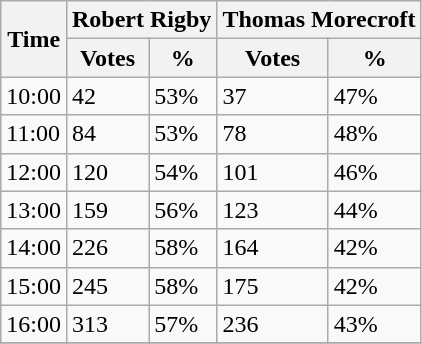<table class="wikitable">
<tr>
<th rowspan="2">Time</th>
<th colspan="2">Robert Rigby</th>
<th colspan="2">Thomas Morecroft</th>
</tr>
<tr>
<th>Votes</th>
<th>%</th>
<th>Votes</th>
<th>%</th>
</tr>
<tr>
<td>10:00</td>
<td>42</td>
<td>53%</td>
<td>37</td>
<td>47%</td>
</tr>
<tr>
<td>11:00</td>
<td>84</td>
<td>53%</td>
<td>78</td>
<td>48%</td>
</tr>
<tr>
<td>12:00</td>
<td>120</td>
<td>54%</td>
<td>101</td>
<td>46%</td>
</tr>
<tr>
<td>13:00</td>
<td>159</td>
<td>56%</td>
<td>123</td>
<td>44%</td>
</tr>
<tr>
<td>14:00</td>
<td>226</td>
<td>58%</td>
<td>164</td>
<td>42%</td>
</tr>
<tr>
<td>15:00</td>
<td>245</td>
<td>58%</td>
<td>175</td>
<td>42%</td>
</tr>
<tr>
<td>16:00</td>
<td>313</td>
<td>57%</td>
<td>236</td>
<td>43%</td>
</tr>
<tr>
</tr>
</table>
